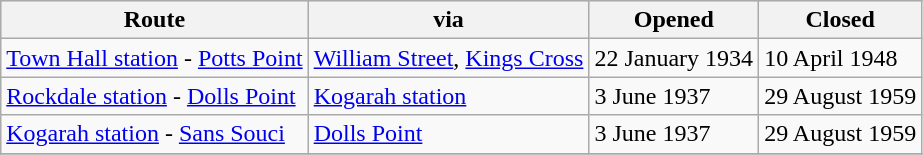<table class="wikitable sortable">
<tr style="background:#E0E0E0;">
<th>Route</th>
<th>via</th>
<th>Opened</th>
<th>Closed</th>
</tr>
<tr>
<td><a href='#'>Town Hall station</a> - <a href='#'>Potts Point</a></td>
<td><a href='#'>William Street</a>, <a href='#'>Kings Cross</a></td>
<td>22 January 1934</td>
<td>10 April 1948</td>
</tr>
<tr>
<td><a href='#'>Rockdale station</a> - <a href='#'>Dolls Point</a></td>
<td><a href='#'>Kogarah station</a></td>
<td>3 June 1937</td>
<td>29 August 1959</td>
</tr>
<tr>
<td><a href='#'>Kogarah station</a> - <a href='#'>Sans Souci</a></td>
<td><a href='#'>Dolls Point</a></td>
<td>3 June 1937</td>
<td>29 August 1959</td>
</tr>
<tr>
</tr>
</table>
